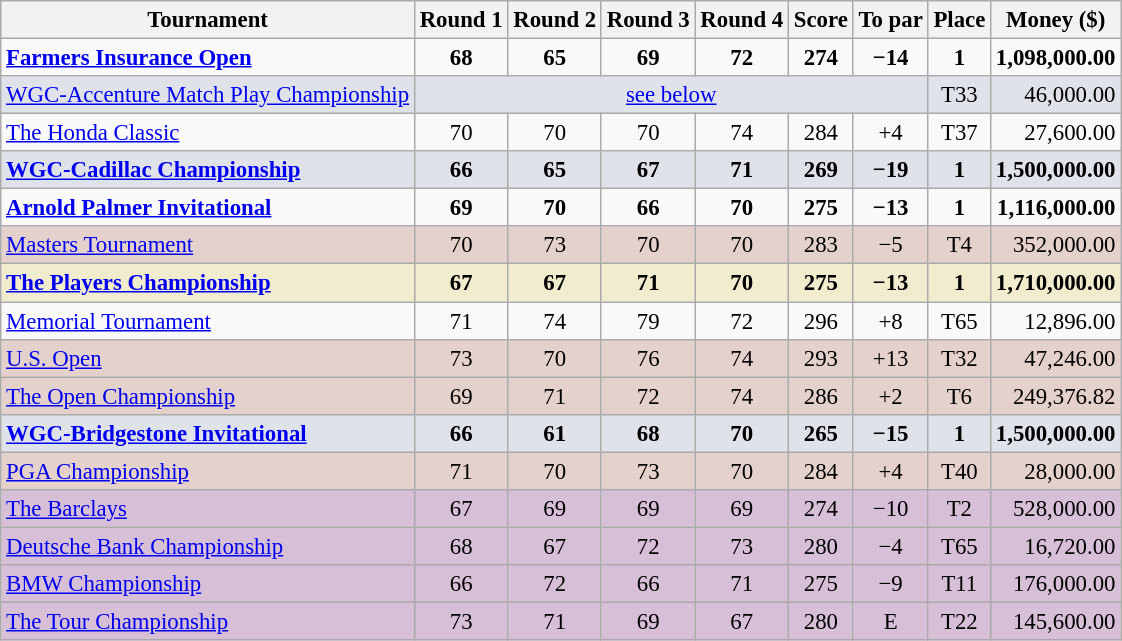<table class=wikitable style="font-size:95%;text-align:center">
<tr>
<th>Tournament</th>
<th>Round 1</th>
<th>Round 2</th>
<th>Round 3</th>
<th>Round 4</th>
<th>Score</th>
<th>To par</th>
<th>Place</th>
<th>Money ($)</th>
</tr>
<tr>
<td align=left><strong><a href='#'>Farmers Insurance Open</a></strong></td>
<td><strong>68</strong></td>
<td><strong>65</strong></td>
<td><strong>69</strong></td>
<td><strong>72</strong></td>
<td><strong>274</strong></td>
<td><strong>−14</strong></td>
<td><strong>1</strong></td>
<td align=right><strong>1,098,000.00</strong></td>
</tr>
<tr style="background:#dfe2e9;">
<td align=left><a href='#'>WGC-Accenture Match Play Championship</a></td>
<td colspan="6"><a href='#'>see below</a></td>
<td>T33</td>
<td align=right>46,000.00</td>
</tr>
<tr>
<td align=left><a href='#'>The Honda Classic</a></td>
<td>70</td>
<td>70</td>
<td>70</td>
<td>74</td>
<td>284</td>
<td>+4</td>
<td>T37</td>
<td align=right>27,600.00</td>
</tr>
<tr style="background:#dfe2e9;">
<td align=left><strong><a href='#'>WGC-Cadillac Championship</a></strong></td>
<td><strong>66</strong></td>
<td><strong>65</strong></td>
<td><strong>67</strong></td>
<td><strong>71</strong></td>
<td><strong>269</strong></td>
<td><strong>−19</strong></td>
<td><strong>1</strong></td>
<td align=right><strong>1,500,000.00</strong></td>
</tr>
<tr>
<td align=left><strong><a href='#'>Arnold Palmer Invitational</a></strong></td>
<td><strong>69</strong></td>
<td><strong>70</strong></td>
<td><strong>66</strong></td>
<td><strong>70</strong></td>
<td><strong>275</strong></td>
<td><strong>−13</strong></td>
<td><strong>1</strong></td>
<td align=right><strong>1,116,000.00</strong></td>
</tr>
<tr style="background:#e5d1cb;">
<td align=left><a href='#'>Masters Tournament</a></td>
<td>70</td>
<td>73</td>
<td>70</td>
<td>70</td>
<td>283</td>
<td>−5</td>
<td>T4</td>
<td align=right>352,000.00</td>
</tr>
<tr style="background:#f2ecce;">
<td align=left><strong><a href='#'>The Players Championship</a></strong></td>
<td><strong>67</strong></td>
<td><strong>67</strong></td>
<td><strong>71</strong></td>
<td><strong>70</strong></td>
<td><strong>275</strong></td>
<td><strong>−13</strong></td>
<td><strong>1</strong></td>
<td align=right><strong>1,710,000.00</strong></td>
</tr>
<tr>
<td align=left><a href='#'>Memorial Tournament</a></td>
<td>71</td>
<td>74</td>
<td>79</td>
<td>72</td>
<td>296</td>
<td>+8</td>
<td>T65</td>
<td align=right>12,896.00</td>
</tr>
<tr style="background:#e5d1cb;">
<td align=left><a href='#'>U.S. Open</a></td>
<td>73</td>
<td>70</td>
<td>76</td>
<td>74</td>
<td>293</td>
<td>+13</td>
<td>T32</td>
<td align=right>47,246.00</td>
</tr>
<tr style="background:#e5d1cb;">
<td align=left><a href='#'>The Open Championship</a></td>
<td>69</td>
<td>71</td>
<td>72</td>
<td>74</td>
<td>286</td>
<td>+2</td>
<td>T6</td>
<td align=right>249,376.82</td>
</tr>
<tr style="background:#dfe2e9;">
<td align=left><strong><a href='#'>WGC-Bridgestone Invitational</a></strong></td>
<td><strong>66</strong></td>
<td><strong>61</strong></td>
<td><strong>68</strong></td>
<td><strong>70</strong></td>
<td><strong>265</strong></td>
<td><strong>−15</strong></td>
<td><strong>1</strong></td>
<td align=right><strong>1,500,000.00</strong></td>
</tr>
<tr style="background:#e5d1cb;">
<td align=left><a href='#'>PGA Championship</a></td>
<td>71</td>
<td>70</td>
<td>73</td>
<td>70</td>
<td>284</td>
<td>+4</td>
<td>T40</td>
<td align=right>28,000.00</td>
</tr>
<tr style="background:#D8BFD8;">
<td align=left><a href='#'>The Barclays</a></td>
<td>67</td>
<td>69</td>
<td>69</td>
<td>69</td>
<td>274</td>
<td>−10</td>
<td>T2</td>
<td align=right>528,000.00</td>
</tr>
<tr style="background:#D8BFD8;">
<td align=left><a href='#'>Deutsche Bank Championship</a></td>
<td>68</td>
<td>67</td>
<td>72</td>
<td>73</td>
<td>280</td>
<td>−4</td>
<td>T65</td>
<td align=right>16,720.00</td>
</tr>
<tr style="background:#D8BFD8;">
<td align=left><a href='#'>BMW Championship</a></td>
<td>66</td>
<td>72</td>
<td>66</td>
<td>71</td>
<td>275</td>
<td>−9</td>
<td>T11</td>
<td align=right>176,000.00</td>
</tr>
<tr style="background:#D8BFD8;">
<td align=left><a href='#'>The Tour Championship</a></td>
<td>73</td>
<td>71</td>
<td>69</td>
<td>67</td>
<td>280</td>
<td>E</td>
<td>T22</td>
<td align=right>145,600.00</td>
</tr>
</table>
